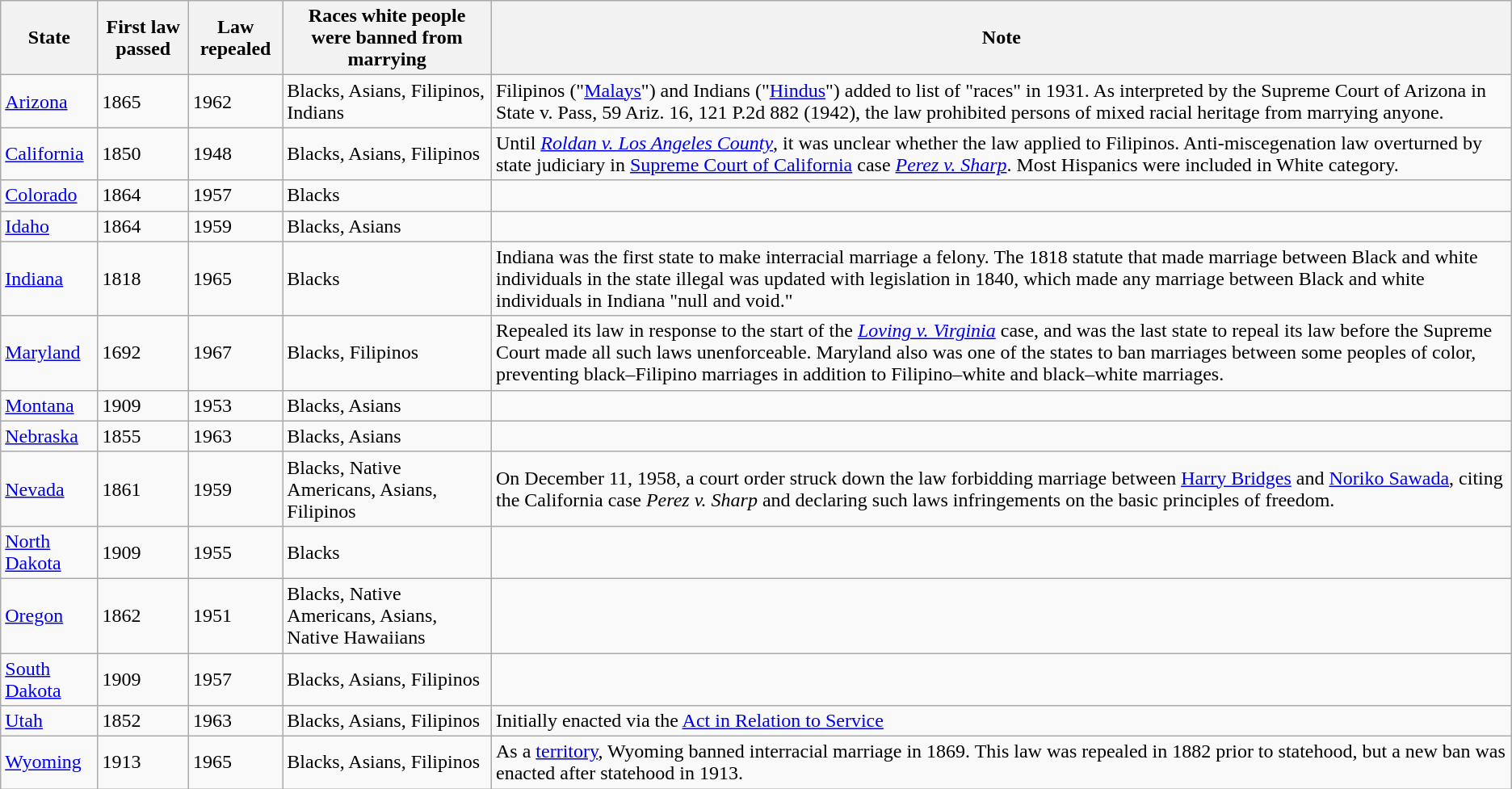<table class="wikitable sortable">
<tr>
<th>State</th>
<th>First law passed</th>
<th>Law repealed</th>
<th>Races white people were banned from marrying</th>
<th>Note</th>
</tr>
<tr>
<td><a href='#'>Arizona</a></td>
<td>1865</td>
<td>1962</td>
<td>Blacks, Asians, Filipinos, Indians</td>
<td>Filipinos ("<a href='#'>Malays</a>") and Indians ("<a href='#'>Hindus</a>") added to list of "races" in 1931. As interpreted by the Supreme Court of Arizona in State v. Pass, 59 Ariz. 16, 121 P.2d 882 (1942), the law prohibited persons of mixed racial heritage from marrying anyone.</td>
</tr>
<tr>
<td><a href='#'>California</a></td>
<td>1850</td>
<td>1948</td>
<td>Blacks, Asians, Filipinos</td>
<td>Until <em><a href='#'>Roldan v. Los Angeles County</a></em>, it was unclear whether the law applied to Filipinos. Anti-miscegenation law overturned by state judiciary in <a href='#'>Supreme Court of California</a> case <em><a href='#'>Perez v. Sharp</a></em>. Most Hispanics were included in White category.</td>
</tr>
<tr>
<td><a href='#'>Colorado</a></td>
<td>1864</td>
<td>1957</td>
<td>Blacks</td>
<td></td>
</tr>
<tr>
<td><a href='#'>Idaho</a></td>
<td>1864</td>
<td>1959</td>
<td>Blacks, Asians</td>
<td></td>
</tr>
<tr>
<td><a href='#'>Indiana</a></td>
<td>1818</td>
<td>1965</td>
<td>Blacks</td>
<td>Indiana was the first state to make interracial marriage a felony. The 1818 statute that made marriage between Black and white individuals in the state illegal was updated with legislation in 1840, which made any marriage between Black and white individuals in Indiana "null and void."</td>
</tr>
<tr>
<td><a href='#'>Maryland</a></td>
<td>1692</td>
<td>1967</td>
<td>Blacks, Filipinos</td>
<td>Repealed its law in response to the start of the <em><a href='#'>Loving v. Virginia</a></em> case, and was the last state to repeal its law before the Supreme Court made all such laws unenforceable. Maryland also was one of the states to ban marriages between some peoples of color, preventing black–Filipino marriages in addition to Filipino–white and black–white marriages.</td>
</tr>
<tr>
<td><a href='#'>Montana</a></td>
<td>1909</td>
<td>1953</td>
<td>Blacks, Asians</td>
<td></td>
</tr>
<tr>
<td><a href='#'>Nebraska</a></td>
<td>1855</td>
<td>1963</td>
<td>Blacks, Asians</td>
<td></td>
</tr>
<tr>
<td><a href='#'>Nevada</a></td>
<td>1861</td>
<td>1959</td>
<td>Blacks, Native Americans, Asians, Filipinos</td>
<td>On December 11, 1958, a court order struck down the law forbidding marriage between <a href='#'>Harry Bridges</a> and <a href='#'>Noriko Sawada</a>, citing the California case <em>Perez v. Sharp</em> and declaring such laws infringements on the basic principles of freedom.</td>
</tr>
<tr>
<td><a href='#'>North Dakota</a></td>
<td>1909</td>
<td>1955</td>
<td>Blacks</td>
<td></td>
</tr>
<tr>
<td><a href='#'>Oregon</a></td>
<td>1862</td>
<td>1951</td>
<td>Blacks, Native Americans, Asians, Native Hawaiians</td>
<td></td>
</tr>
<tr>
<td><a href='#'>South Dakota</a></td>
<td>1909</td>
<td>1957</td>
<td>Blacks, Asians, Filipinos</td>
<td></td>
</tr>
<tr>
<td><a href='#'>Utah</a></td>
<td>1852</td>
<td>1963</td>
<td>Blacks, Asians, Filipinos</td>
<td>Initially enacted via the <a href='#'>Act in Relation to Service</a></td>
</tr>
<tr>
<td><a href='#'>Wyoming</a></td>
<td>1913</td>
<td>1965</td>
<td>Blacks, Asians, Filipinos</td>
<td The last state to start forbidding miscegenation>As a <a href='#'>territory</a>, Wyoming banned interracial marriage in 1869. This law was repealed in 1882 prior to statehood, but a new ban was enacted after statehood in 1913.</td>
</tr>
</table>
